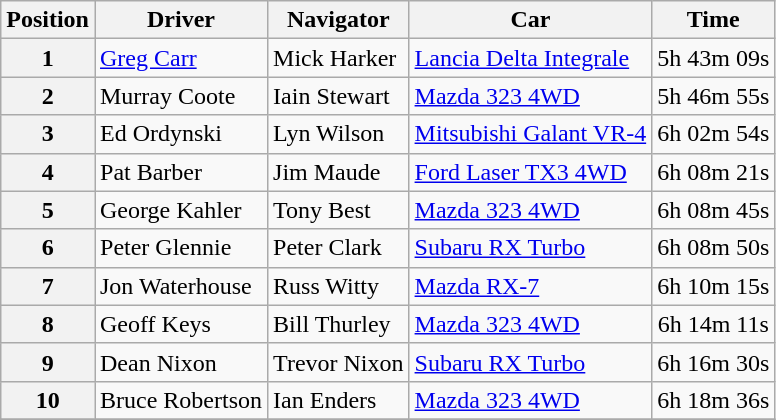<table class="wikitable" border="1">
<tr>
<th>Position</th>
<th>Driver</th>
<th>Navigator</th>
<th>Car</th>
<th>Time</th>
</tr>
<tr>
<th>1</th>
<td><a href='#'>Greg Carr</a></td>
<td>Mick Harker</td>
<td><a href='#'>Lancia Delta Integrale</a></td>
<td align="center">5h 43m 09s</td>
</tr>
<tr>
<th>2</th>
<td>Murray Coote</td>
<td>Iain Stewart</td>
<td><a href='#'>Mazda 323 4WD</a></td>
<td align="center">5h 46m 55s</td>
</tr>
<tr>
<th>3</th>
<td>Ed Ordynski</td>
<td>Lyn Wilson</td>
<td><a href='#'>Mitsubishi Galant VR-4</a></td>
<td align="center">6h 02m 54s</td>
</tr>
<tr>
<th>4</th>
<td>Pat Barber</td>
<td>Jim Maude</td>
<td><a href='#'>Ford Laser TX3 4WD</a></td>
<td align="center">6h 08m 21s</td>
</tr>
<tr>
<th>5</th>
<td>George Kahler</td>
<td>Tony Best</td>
<td><a href='#'>Mazda 323 4WD</a></td>
<td align="center">6h 08m 45s</td>
</tr>
<tr>
<th>6</th>
<td>Peter Glennie</td>
<td>Peter Clark</td>
<td><a href='#'>Subaru RX Turbo</a></td>
<td align="center">6h 08m 50s</td>
</tr>
<tr>
<th>7</th>
<td>Jon Waterhouse</td>
<td>Russ Witty</td>
<td><a href='#'>Mazda RX-7</a></td>
<td align="center">6h 10m 15s</td>
</tr>
<tr>
<th>8</th>
<td>Geoff Keys</td>
<td>Bill Thurley</td>
<td><a href='#'>Mazda 323 4WD</a></td>
<td align="center">6h 14m 11s</td>
</tr>
<tr>
<th>9</th>
<td>Dean Nixon</td>
<td>Trevor Nixon</td>
<td><a href='#'>Subaru RX Turbo</a></td>
<td align="center">6h 16m 30s</td>
</tr>
<tr>
<th>10</th>
<td>Bruce Robertson</td>
<td>Ian Enders</td>
<td><a href='#'>Mazda 323 4WD</a></td>
<td align="center">6h 18m 36s</td>
</tr>
<tr>
</tr>
</table>
